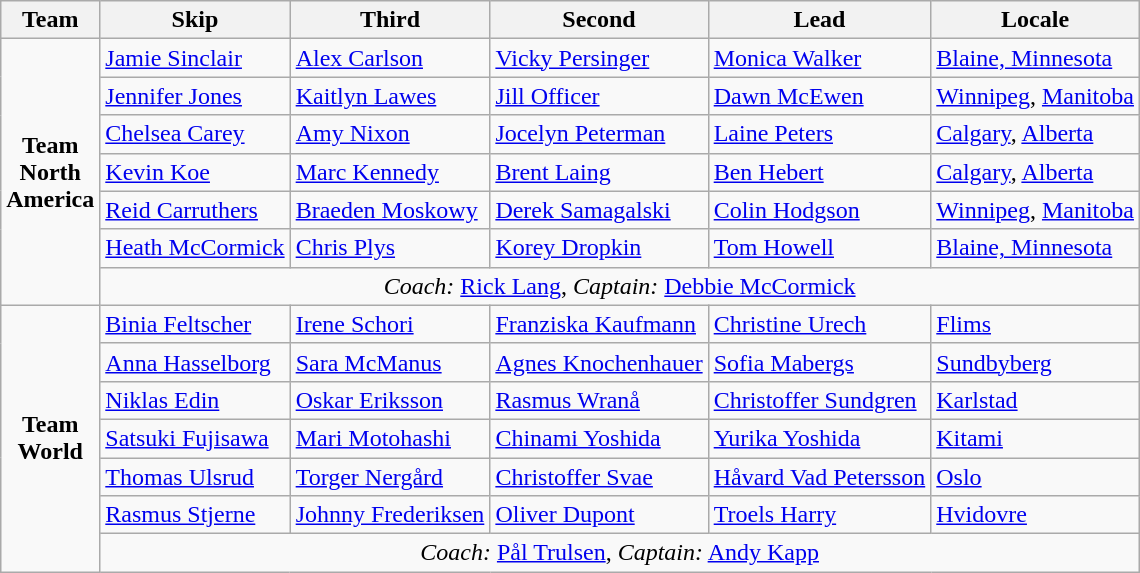<table class="wikitable">
<tr>
<th>Team</th>
<th>Skip</th>
<th>Third</th>
<th>Second</th>
<th>Lead</th>
<th>Locale</th>
</tr>
<tr>
<td rowspan=7 align=center><strong>Team <br> North <br> America</strong></td>
<td><a href='#'>Jamie Sinclair</a></td>
<td><a href='#'>Alex Carlson</a></td>
<td><a href='#'>Vicky Persinger</a></td>
<td><a href='#'>Monica Walker</a></td>
<td> <a href='#'>Blaine, Minnesota</a></td>
</tr>
<tr>
<td><a href='#'>Jennifer Jones</a></td>
<td><a href='#'>Kaitlyn Lawes</a></td>
<td><a href='#'>Jill Officer</a></td>
<td><a href='#'>Dawn McEwen</a></td>
<td> <a href='#'>Winnipeg</a>, <a href='#'>Manitoba</a></td>
</tr>
<tr>
<td><a href='#'>Chelsea Carey</a></td>
<td><a href='#'>Amy Nixon</a></td>
<td><a href='#'>Jocelyn Peterman</a></td>
<td><a href='#'>Laine Peters</a></td>
<td> <a href='#'>Calgary</a>, <a href='#'>Alberta</a></td>
</tr>
<tr>
<td><a href='#'>Kevin Koe</a></td>
<td><a href='#'>Marc Kennedy</a></td>
<td><a href='#'>Brent Laing</a></td>
<td><a href='#'>Ben Hebert</a></td>
<td> <a href='#'>Calgary</a>, <a href='#'>Alberta</a></td>
</tr>
<tr>
<td><a href='#'>Reid Carruthers</a></td>
<td><a href='#'>Braeden Moskowy</a></td>
<td><a href='#'>Derek Samagalski</a></td>
<td><a href='#'>Colin Hodgson</a></td>
<td> <a href='#'>Winnipeg</a>, <a href='#'>Manitoba</a></td>
</tr>
<tr>
<td><a href='#'>Heath McCormick</a></td>
<td><a href='#'>Chris Plys</a></td>
<td><a href='#'>Korey Dropkin</a></td>
<td><a href='#'>Tom Howell</a></td>
<td> <a href='#'>Blaine, Minnesota</a></td>
</tr>
<tr>
<td colspan=5 align=center><em>Coach:</em>  <a href='#'>Rick Lang</a>, <em>Captain:</em>  <a href='#'>Debbie McCormick</a></td>
</tr>
<tr>
<td rowspan=7 align=center><strong>Team <br> World</strong></td>
<td><a href='#'>Binia Feltscher</a></td>
<td><a href='#'>Irene Schori</a></td>
<td><a href='#'>Franziska Kaufmann</a></td>
<td><a href='#'>Christine Urech</a></td>
<td> <a href='#'>Flims</a></td>
</tr>
<tr>
<td><a href='#'>Anna Hasselborg</a></td>
<td><a href='#'>Sara McManus</a></td>
<td><a href='#'>Agnes Knochenhauer</a></td>
<td><a href='#'>Sofia Mabergs</a></td>
<td> <a href='#'>Sundbyberg</a></td>
</tr>
<tr>
<td><a href='#'>Niklas Edin</a></td>
<td><a href='#'>Oskar Eriksson</a></td>
<td><a href='#'>Rasmus Wranå</a></td>
<td><a href='#'>Christoffer Sundgren</a></td>
<td> <a href='#'>Karlstad</a></td>
</tr>
<tr>
<td><a href='#'>Satsuki Fujisawa</a></td>
<td><a href='#'>Mari Motohashi</a></td>
<td><a href='#'>Chinami Yoshida</a></td>
<td><a href='#'>Yurika Yoshida</a></td>
<td> <a href='#'>Kitami</a></td>
</tr>
<tr>
<td><a href='#'>Thomas Ulsrud</a></td>
<td><a href='#'>Torger Nergård</a></td>
<td><a href='#'>Christoffer Svae</a></td>
<td><a href='#'>Håvard Vad Petersson</a></td>
<td> <a href='#'>Oslo</a></td>
</tr>
<tr>
<td><a href='#'>Rasmus Stjerne</a></td>
<td><a href='#'>Johnny Frederiksen</a></td>
<td><a href='#'>Oliver Dupont</a></td>
<td><a href='#'>Troels Harry</a></td>
<td> <a href='#'>Hvidovre</a></td>
</tr>
<tr>
<td colspan=5 align=center><em>Coach:</em>  <a href='#'>Pål Trulsen</a>, <em>Captain:</em>  <a href='#'>Andy Kapp</a></td>
</tr>
</table>
